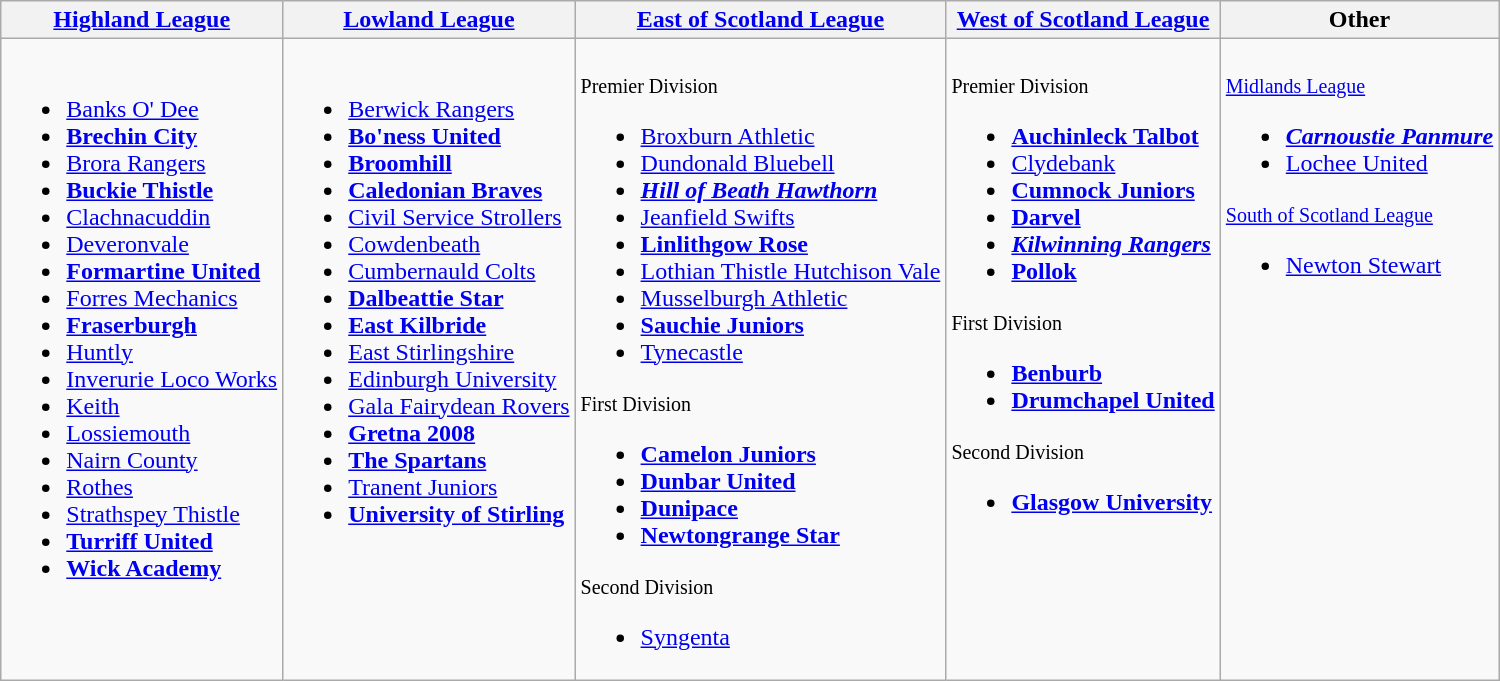<table class="wikitable" style="text-align:left">
<tr>
<th><a href='#'>Highland League</a></th>
<th><a href='#'>Lowland League</a></th>
<th><a href='#'>East of Scotland League</a></th>
<th><a href='#'>West of Scotland League</a></th>
<th>Other</th>
</tr>
<tr>
<td valign=top><br><ul><li><a href='#'>Banks O' Dee</a></li><li><strong><a href='#'>Brechin City</a></strong></li><li><a href='#'>Brora Rangers</a></li><li><strong><a href='#'>Buckie Thistle</a></strong></li><li><a href='#'>Clachnacuddin</a></li><li><a href='#'>Deveronvale</a></li><li><strong><a href='#'>Formartine United</a></strong></li><li><a href='#'>Forres Mechanics</a></li><li><strong><a href='#'>Fraserburgh</a></strong></li><li><a href='#'>Huntly</a></li><li><a href='#'>Inverurie Loco Works</a></li><li><a href='#'>Keith</a></li><li><a href='#'>Lossiemouth</a></li><li><a href='#'>Nairn County</a></li><li><a href='#'>Rothes</a></li><li><a href='#'>Strathspey Thistle</a></li><li><strong><a href='#'>Turriff United</a></strong></li><li><strong><a href='#'>Wick Academy</a></strong></li></ul></td>
<td valign=top><br><ul><li><a href='#'>Berwick Rangers</a></li><li><strong><a href='#'>Bo'ness United</a></strong></li><li><strong><a href='#'>Broomhill</a></strong></li><li><strong><a href='#'>Caledonian Braves</a></strong></li><li><a href='#'>Civil Service Strollers</a></li><li><a href='#'>Cowdenbeath</a></li><li><a href='#'>Cumbernauld Colts</a></li><li><strong><a href='#'>Dalbeattie Star</a></strong></li><li><strong><a href='#'>East Kilbride</a></strong></li><li><a href='#'>East Stirlingshire</a></li><li><a href='#'>Edinburgh University</a></li><li><a href='#'>Gala Fairydean Rovers</a></li><li><strong><a href='#'>Gretna 2008</a></strong></li><li><strong><a href='#'>The Spartans</a></strong></li><li><a href='#'>Tranent Juniors</a></li><li><strong><a href='#'>University of Stirling</a></strong></li></ul></td>
<td valign=top><br><small>Premier Division</small><ul><li><a href='#'>Broxburn Athletic</a></li><li><a href='#'>Dundonald Bluebell</a></li><li><strong><em><a href='#'>Hill of Beath Hawthorn</a></em></strong></li><li><a href='#'>Jeanfield Swifts</a></li><li><strong><a href='#'>Linlithgow Rose</a></strong></li><li><a href='#'>Lothian Thistle Hutchison Vale</a></li><li><a href='#'>Musselburgh Athletic</a></li><li><strong><a href='#'>Sauchie Juniors</a></strong></li><li><a href='#'>Tynecastle</a></li></ul><small>First Division</small><ul><li><strong><a href='#'>Camelon Juniors</a></strong></li><li><strong><a href='#'>Dunbar United</a></strong></li><li><strong><a href='#'>Dunipace</a></strong></li><li><strong><a href='#'>Newtongrange Star</a></strong></li></ul><small>Second Division</small><ul><li><a href='#'>Syngenta</a></li></ul></td>
<td valign=top><br><small>Premier Division</small><ul><li><strong><a href='#'>Auchinleck Talbot</a></strong></li><li><a href='#'>Clydebank</a></li><li><strong><a href='#'>Cumnock Juniors</a></strong></li><li><strong><a href='#'>Darvel</a></strong></li><li><strong><em><a href='#'>Kilwinning Rangers</a></em></strong></li><li><strong><a href='#'>Pollok</a></strong></li></ul><small>First Division</small><ul><li><strong><a href='#'>Benburb</a></strong></li><li><strong><a href='#'>Drumchapel United</a></strong></li></ul><small>Second Division</small><ul><li><strong><a href='#'>Glasgow University</a></strong></li></ul></td>
<td valign=top><br><small><a href='#'>Midlands League</a></small><ul><li><strong><em><a href='#'>Carnoustie Panmure</a></em></strong></li><li><a href='#'>Lochee United</a></li></ul><small><a href='#'>South of Scotland League</a></small><ul><li><a href='#'>Newton Stewart</a></li></ul></td>
</tr>
</table>
